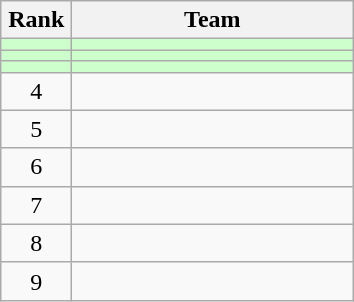<table class="wikitable" style="text-align: center;">
<tr>
<th width=40>Rank</th>
<th width=180>Team</th>
</tr>
<tr bgcolor=#CCFFCC>
<td></td>
<td style="text-align:left;"></td>
</tr>
<tr bgcolor=#CCFFCC>
<td></td>
<td style="text-align:left;"></td>
</tr>
<tr bgcolor=#CCFFCC>
<td></td>
<td style="text-align:left;"></td>
</tr>
<tr>
<td>4</td>
<td style="text-align:left;"></td>
</tr>
<tr align=center>
<td>5</td>
<td style="text-align:left;"></td>
</tr>
<tr align=center>
<td>6</td>
<td style="text-align:left;"></td>
</tr>
<tr align=center>
<td>7</td>
<td style="text-align:left;"></td>
</tr>
<tr align=center>
<td>8</td>
<td style="text-align:left;"></td>
</tr>
<tr align=center>
<td>9</td>
<td style="text-align:left;"></td>
</tr>
</table>
